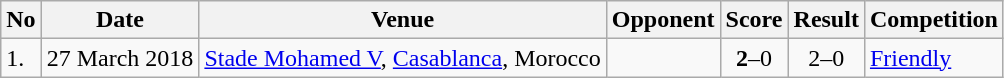<table class="wikitable">
<tr>
<th>No</th>
<th>Date</th>
<th>Venue</th>
<th>Opponent</th>
<th>Score</th>
<th>Result</th>
<th>Competition</th>
</tr>
<tr>
<td>1.</td>
<td>27 March 2018</td>
<td><a href='#'>Stade Mohamed V</a>, <a href='#'>Casablanca</a>, Morocco</td>
<td></td>
<td align=center><strong>2</strong>–0</td>
<td align=center>2–0</td>
<td><a href='#'>Friendly</a></td>
</tr>
</table>
